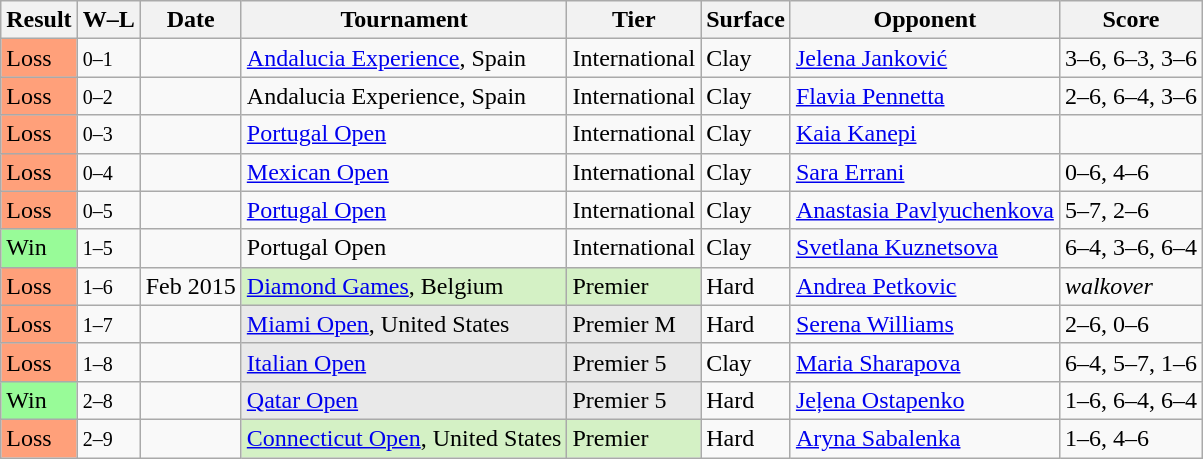<table class="sortable wikitable">
<tr>
<th>Result</th>
<th class="unsortable">W–L</th>
<th>Date</th>
<th>Tournament</th>
<th>Tier</th>
<th>Surface</th>
<th>Opponent</th>
<th class="unsortable">Score</th>
</tr>
<tr>
<td bgcolor=ffa07a>Loss</td>
<td><small>0–1</small></td>
<td><a href='#'></a></td>
<td><a href='#'>Andalucia Experience</a>, Spain</td>
<td>International</td>
<td>Clay</td>
<td> <a href='#'>Jelena Janković</a></td>
<td>3–6, 6–3, 3–6</td>
</tr>
<tr>
<td bgcolor=ffa07a>Loss</td>
<td><small>0–2</small></td>
<td><a href='#'></a></td>
<td>Andalucia Experience, Spain</td>
<td>International</td>
<td>Clay</td>
<td> <a href='#'>Flavia Pennetta</a></td>
<td>2–6, 6–4, 3–6</td>
</tr>
<tr>
<td bgcolor=ffa07a>Loss</td>
<td><small>0–3</small></td>
<td><a href='#'></a></td>
<td><a href='#'>Portugal Open</a></td>
<td>International</td>
<td>Clay</td>
<td> <a href='#'>Kaia Kanepi</a></td>
<td></td>
</tr>
<tr>
<td bgcolor=ffa07a>Loss</td>
<td><small>0–4</small></td>
<td><a href='#'></a></td>
<td><a href='#'>Mexican Open</a></td>
<td>International</td>
<td>Clay</td>
<td> <a href='#'>Sara Errani</a></td>
<td>0–6, 4–6</td>
</tr>
<tr>
<td bgcolor=ffa07a>Loss</td>
<td><small>0–5</small></td>
<td><a href='#'></a></td>
<td><a href='#'>Portugal Open</a></td>
<td>International</td>
<td>Clay</td>
<td> <a href='#'>Anastasia Pavlyuchenkova</a></td>
<td>5–7, 2–6</td>
</tr>
<tr>
<td bgcolor=98FB98>Win</td>
<td><small>1–5</small></td>
<td><a href='#'></a></td>
<td>Portugal Open</td>
<td>International</td>
<td>Clay</td>
<td> <a href='#'>Svetlana Kuznetsova</a></td>
<td>6–4, 3–6, 6–4</td>
</tr>
<tr>
<td bgcolor=ffa07a>Loss</td>
<td><small>1–6</small></td>
<td>Feb 2015</td>
<td bgcolor=d4f1c5><a href='#'>Diamond Games</a>, Belgium</td>
<td bgcolor=d4f1c5>Premier</td>
<td>Hard</td>
<td> <a href='#'>Andrea Petkovic</a></td>
<td><em>walkover</em></td>
</tr>
<tr>
<td bgcolor=ffa07a>Loss</td>
<td><small>1–7</small></td>
<td><a href='#'></a></td>
<td bgcolor=e9e9e9><a href='#'>Miami Open</a>, United States</td>
<td bgcolor=e9e9e9>Premier M</td>
<td>Hard</td>
<td> <a href='#'>Serena Williams</a></td>
<td>2–6, 0–6</td>
</tr>
<tr>
<td bgcolor=ffa07a>Loss</td>
<td><small>1–8</small></td>
<td><a href='#'></a></td>
<td bgcolor=e9e9e9><a href='#'>Italian Open</a></td>
<td bgcolor=e9e9e9>Premier 5</td>
<td>Clay</td>
<td> <a href='#'>Maria Sharapova</a></td>
<td>6–4, 5–7, 1–6</td>
</tr>
<tr>
<td bgcolor=98FB98>Win</td>
<td><small>2–8</small></td>
<td><a href='#'></a></td>
<td bgcolor=e9e9e9><a href='#'>Qatar Open</a></td>
<td bgcolor=e9e9e9>Premier 5</td>
<td>Hard</td>
<td> <a href='#'>Jeļena Ostapenko</a></td>
<td>1–6, 6–4, 6–4</td>
</tr>
<tr>
<td bgcolor=FFA07A>Loss</td>
<td><small>2–9</small></td>
<td><a href='#'></a></td>
<td bgcolor=d4f1c5><a href='#'>Connecticut Open</a>, United States</td>
<td bgcolor=d4f1c5>Premier</td>
<td>Hard</td>
<td> <a href='#'>Aryna Sabalenka</a></td>
<td>1–6, 4–6</td>
</tr>
</table>
